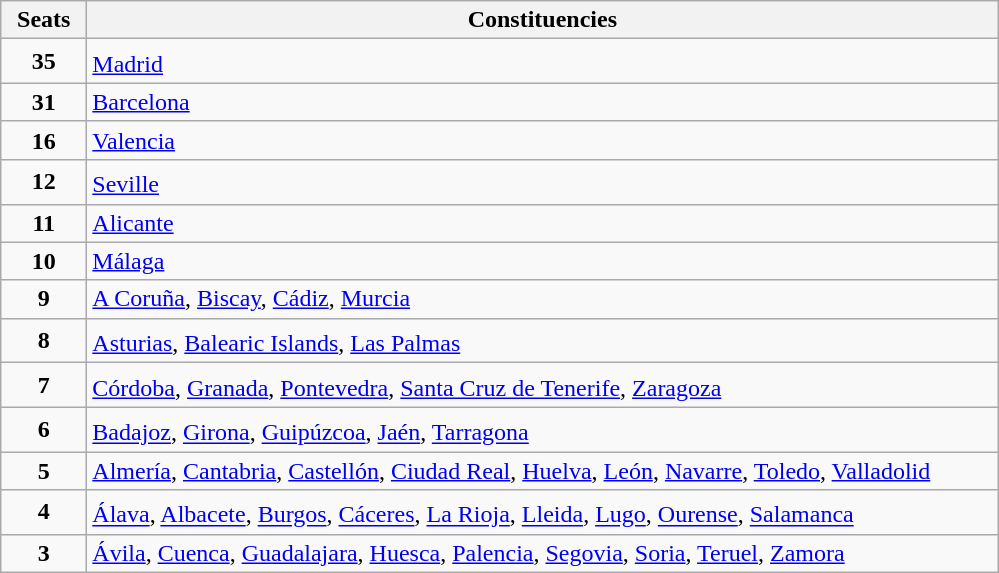<table class="wikitable" style="text-align:left;">
<tr>
<th width="50">Seats</th>
<th width="600">Constituencies</th>
</tr>
<tr>
<td align="center"><strong>35</strong></td>
<td><a href='#'>Madrid</a><sup></sup></td>
</tr>
<tr>
<td align="center"><strong>31</strong></td>
<td><a href='#'>Barcelona</a></td>
</tr>
<tr>
<td align="center"><strong>16</strong></td>
<td><a href='#'>Valencia</a></td>
</tr>
<tr>
<td align="center"><strong>12</strong></td>
<td><a href='#'>Seville</a><sup></sup></td>
</tr>
<tr>
<td align="center"><strong>11</strong></td>
<td><a href='#'>Alicante</a></td>
</tr>
<tr>
<td align="center"><strong>10</strong></td>
<td><a href='#'>Málaga</a></td>
</tr>
<tr>
<td align="center"><strong>9</strong></td>
<td><a href='#'>A Coruña</a>, <a href='#'>Biscay</a>, <a href='#'>Cádiz</a>, <a href='#'>Murcia</a></td>
</tr>
<tr>
<td align="center"><strong>8</strong></td>
<td><a href='#'>Asturias</a><sup></sup>, <a href='#'>Balearic Islands</a><sup></sup>, <a href='#'>Las Palmas</a><sup></sup></td>
</tr>
<tr>
<td align="center"><strong>7</strong></td>
<td><a href='#'>Córdoba</a>, <a href='#'>Granada</a>, <a href='#'>Pontevedra</a><sup></sup>, <a href='#'>Santa Cruz de Tenerife</a>, <a href='#'>Zaragoza</a></td>
</tr>
<tr>
<td align="center"><strong>6</strong></td>
<td><a href='#'>Badajoz</a>, <a href='#'>Girona</a><sup></sup>, <a href='#'>Guipúzcoa</a>, <a href='#'>Jaén</a>, <a href='#'>Tarragona</a></td>
</tr>
<tr>
<td align="center"><strong>5</strong></td>
<td><a href='#'>Almería</a>, <a href='#'>Cantabria</a>, <a href='#'>Castellón</a>, <a href='#'>Ciudad Real</a>, <a href='#'>Huelva</a>, <a href='#'>León</a>, <a href='#'>Navarre</a>, <a href='#'>Toledo</a>, <a href='#'>Valladolid</a></td>
</tr>
<tr>
<td align="center"><strong>4</strong></td>
<td><a href='#'>Álava</a>, <a href='#'>Albacete</a>, <a href='#'>Burgos</a>, <a href='#'>Cáceres</a><sup></sup>, <a href='#'>La Rioja</a>, <a href='#'>Lleida</a>, <a href='#'>Lugo</a>, <a href='#'>Ourense</a>, <a href='#'>Salamanca</a></td>
</tr>
<tr>
<td align="center"><strong>3</strong></td>
<td><a href='#'>Ávila</a>, <a href='#'>Cuenca</a>, <a href='#'>Guadalajara</a>, <a href='#'>Huesca</a>, <a href='#'>Palencia</a>, <a href='#'>Segovia</a>, <a href='#'>Soria</a>, <a href='#'>Teruel</a>, <a href='#'>Zamora</a></td>
</tr>
</table>
